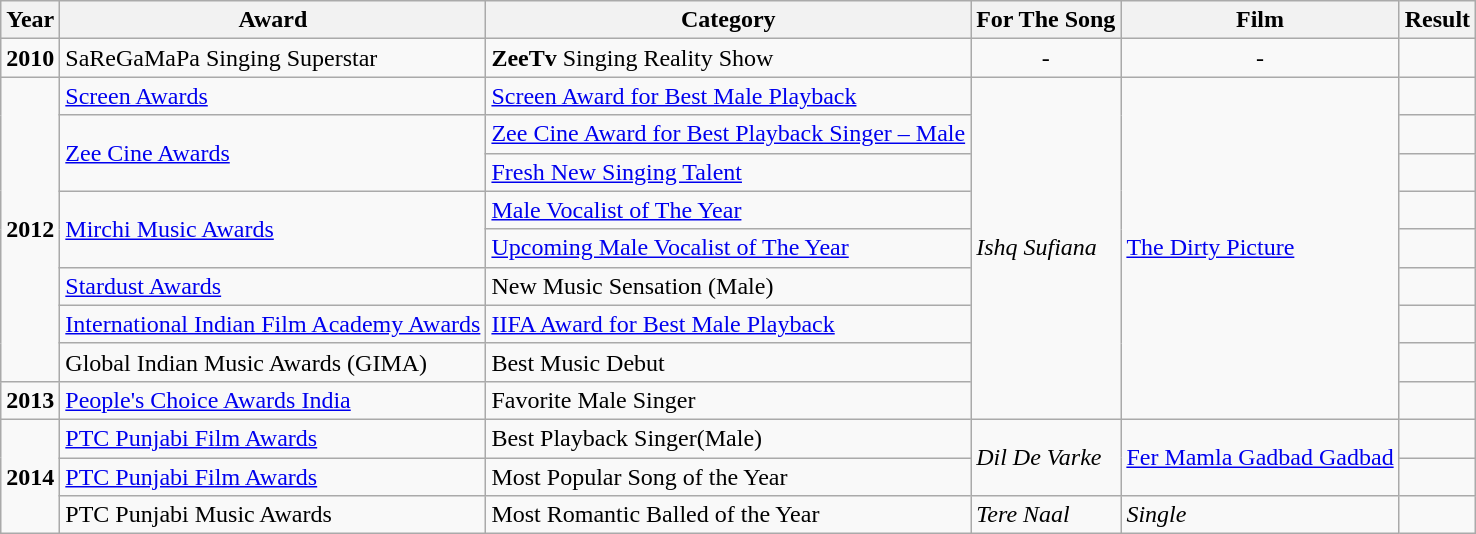<table class="wikitable sortable">
<tr>
<th>Year</th>
<th>Award</th>
<th>Category</th>
<th>For The Song</th>
<th>Film</th>
<th>Result</th>
</tr>
<tr>
<td><strong>2010</strong></td>
<td>SaReGaMaPa Singing Superstar</td>
<td><strong>ZeeTv</strong> Singing Reality Show</td>
<td style="text-align:center;">-</td>
<td style="text-align:center;">-</td>
<td></td>
</tr>
<tr>
<td rowspan="8"><strong>2012</strong></td>
<td><a href='#'>Screen Awards</a></td>
<td><a href='#'>Screen Award for Best Male Playback</a></td>
<td rowspan="9"><em>Ishq Sufiana</em></td>
<td rowspan="9"><a href='#'>The Dirty Picture</a></td>
<td></td>
</tr>
<tr>
<td rowspan="2"><a href='#'>Zee Cine Awards</a></td>
<td><a href='#'>Zee Cine Award for Best Playback Singer – Male</a></td>
<td></td>
</tr>
<tr>
<td><a href='#'>Fresh New Singing Talent</a></td>
<td></td>
</tr>
<tr>
<td rowspan="2"><a href='#'>Mirchi Music Awards</a></td>
<td><a href='#'>Male Vocalist of The Year</a></td>
<td></td>
</tr>
<tr>
<td><a href='#'>Upcoming Male Vocalist of The Year</a></td>
<td></td>
</tr>
<tr>
<td><a href='#'>Stardust Awards</a></td>
<td>New Music Sensation (Male)</td>
<td></td>
</tr>
<tr>
<td><a href='#'>International Indian Film Academy Awards</a></td>
<td><a href='#'>IIFA Award for Best Male Playback</a></td>
<td></td>
</tr>
<tr>
<td>Global Indian Music Awards (GIMA)</td>
<td>Best Music Debut</td>
<td></td>
</tr>
<tr>
<td><strong>2013</strong></td>
<td><a href='#'>People's Choice Awards India</a></td>
<td>Favorite Male Singer</td>
<td></td>
</tr>
<tr>
<td rowspan="3"><strong>2014</strong></td>
<td><a href='#'>PTC Punjabi Film Awards</a></td>
<td>Best Playback Singer(Male)</td>
<td rowspan="2"><em>Dil De Varke</em></td>
<td rowspan="2"><a href='#'>Fer Mamla Gadbad Gadbad</a></td>
<td></td>
</tr>
<tr>
<td><a href='#'>PTC Punjabi Film Awards</a></td>
<td>Most Popular Song of the Year</td>
<td></td>
</tr>
<tr>
<td>PTC Punjabi Music Awards</td>
<td>Most Romantic Balled of the Year</td>
<td><em>Tere Naal</em></td>
<td><em>Single</em></td>
<td></td>
</tr>
</table>
